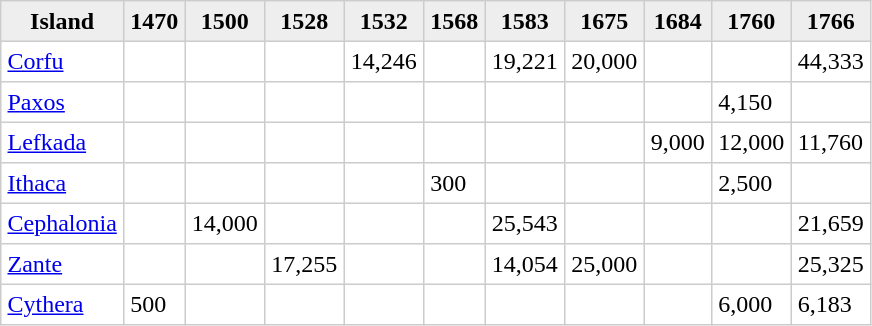<table class="sortable" border="1px" cellpadding="4px" cellspacing="0px" style="border-collapse: collapse; border: 1px solid #CCC;">
<tr style="background:#eee;">
<th>Island</th>
<th>1470</th>
<th>1500</th>
<th>1528</th>
<th>1532</th>
<th>1568</th>
<th>1583</th>
<th>1675</th>
<th>1684</th>
<th>1760</th>
<th>1766</th>
</tr>
<tr>
<td><a href='#'>Corfu</a></td>
<td></td>
<td></td>
<td></td>
<td>14,246</td>
<td></td>
<td>19,221</td>
<td>20,000</td>
<td></td>
<td></td>
<td>44,333</td>
</tr>
<tr>
<td><a href='#'>Paxos</a></td>
<td></td>
<td></td>
<td></td>
<td></td>
<td></td>
<td></td>
<td></td>
<td></td>
<td>4,150</td>
<td></td>
</tr>
<tr>
<td><a href='#'>Lefkada</a></td>
<td></td>
<td></td>
<td></td>
<td></td>
<td></td>
<td></td>
<td></td>
<td>9,000</td>
<td>12,000</td>
<td>11,760</td>
</tr>
<tr>
<td><a href='#'>Ithaca</a></td>
<td></td>
<td></td>
<td></td>
<td></td>
<td>300</td>
<td></td>
<td></td>
<td></td>
<td>2,500</td>
<td></td>
</tr>
<tr>
<td><a href='#'>Cephalonia</a></td>
<td></td>
<td>14,000</td>
<td></td>
<td></td>
<td></td>
<td>25,543</td>
<td></td>
<td></td>
<td></td>
<td>21,659</td>
</tr>
<tr>
<td><a href='#'>Zante</a></td>
<td></td>
<td></td>
<td>17,255</td>
<td></td>
<td></td>
<td>14,054</td>
<td>25,000</td>
<td></td>
<td></td>
<td>25,325</td>
</tr>
<tr>
<td><a href='#'>Cythera</a></td>
<td>500</td>
<td></td>
<td></td>
<td></td>
<td></td>
<td></td>
<td></td>
<td></td>
<td>6,000</td>
<td>6,183</td>
</tr>
</table>
